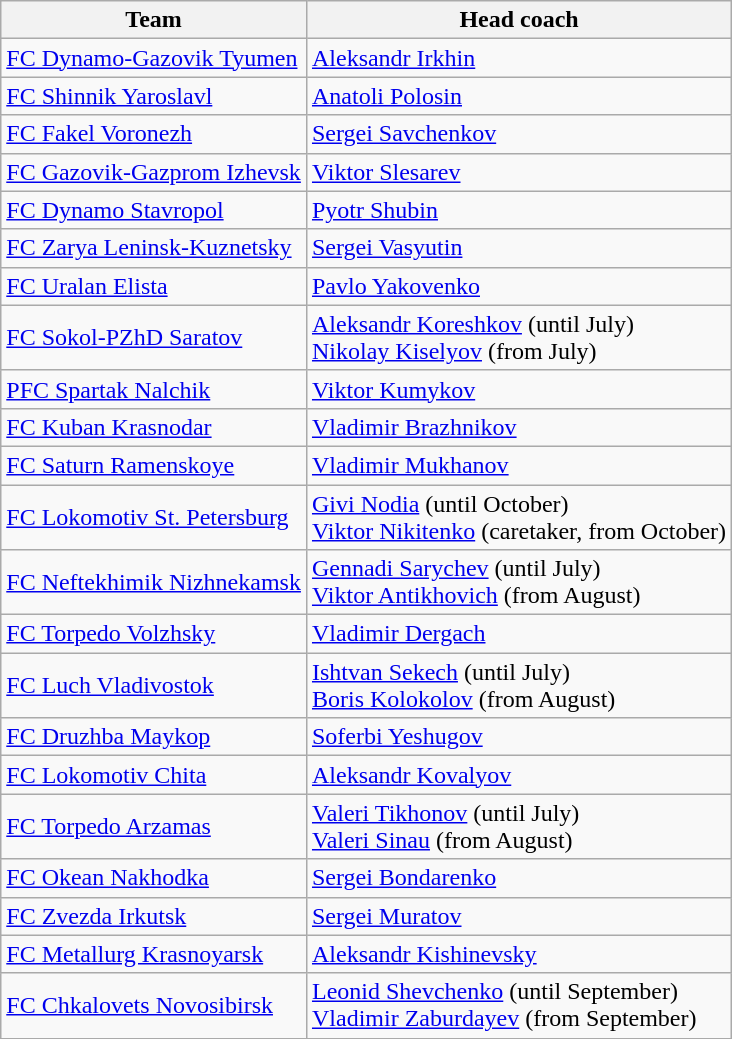<table class="wikitable">
<tr>
<th>Team</th>
<th>Head coach</th>
</tr>
<tr>
<td><a href='#'>FC Dynamo-Gazovik Tyumen</a></td>
<td><a href='#'>Aleksandr Irkhin</a></td>
</tr>
<tr>
<td><a href='#'>FC Shinnik Yaroslavl</a></td>
<td><a href='#'>Anatoli Polosin</a></td>
</tr>
<tr>
<td><a href='#'>FC Fakel Voronezh</a></td>
<td><a href='#'>Sergei Savchenkov</a></td>
</tr>
<tr>
<td><a href='#'>FC Gazovik-Gazprom Izhevsk</a></td>
<td><a href='#'>Viktor Slesarev</a></td>
</tr>
<tr>
<td><a href='#'>FC Dynamo Stavropol</a></td>
<td><a href='#'>Pyotr Shubin</a></td>
</tr>
<tr>
<td><a href='#'>FC Zarya Leninsk-Kuznetsky</a></td>
<td><a href='#'>Sergei Vasyutin</a></td>
</tr>
<tr>
<td><a href='#'>FC Uralan Elista</a></td>
<td><a href='#'>Pavlo Yakovenko</a></td>
</tr>
<tr>
<td><a href='#'>FC Sokol-PZhD Saratov</a></td>
<td><a href='#'>Aleksandr Koreshkov</a> (until July)<br><a href='#'>Nikolay Kiselyov</a> (from July)</td>
</tr>
<tr>
<td><a href='#'>PFC Spartak Nalchik</a></td>
<td><a href='#'>Viktor Kumykov</a></td>
</tr>
<tr>
<td><a href='#'>FC Kuban Krasnodar</a></td>
<td><a href='#'>Vladimir Brazhnikov</a></td>
</tr>
<tr>
<td><a href='#'>FC Saturn Ramenskoye</a></td>
<td><a href='#'>Vladimir Mukhanov</a></td>
</tr>
<tr>
<td><a href='#'>FC Lokomotiv St. Petersburg</a></td>
<td><a href='#'>Givi Nodia</a> (until October)<br><a href='#'>Viktor Nikitenko</a> (caretaker, from October)</td>
</tr>
<tr>
<td><a href='#'>FC Neftekhimik Nizhnekamsk</a></td>
<td><a href='#'>Gennadi Sarychev</a> (until July)<br><a href='#'>Viktor Antikhovich</a> (from August)</td>
</tr>
<tr>
<td><a href='#'>FC Torpedo Volzhsky</a></td>
<td><a href='#'>Vladimir Dergach</a></td>
</tr>
<tr>
<td><a href='#'>FC Luch Vladivostok</a></td>
<td><a href='#'>Ishtvan Sekech</a> (until July)<br><a href='#'>Boris Kolokolov</a> (from August)</td>
</tr>
<tr>
<td><a href='#'>FC Druzhba Maykop</a></td>
<td><a href='#'>Soferbi Yeshugov</a></td>
</tr>
<tr>
<td><a href='#'>FC Lokomotiv Chita</a></td>
<td><a href='#'>Aleksandr Kovalyov</a></td>
</tr>
<tr>
<td><a href='#'>FC Torpedo Arzamas</a></td>
<td><a href='#'>Valeri Tikhonov</a> (until July)<br><a href='#'>Valeri Sinau</a> (from August)</td>
</tr>
<tr>
<td><a href='#'>FC Okean Nakhodka</a></td>
<td><a href='#'>Sergei Bondarenko</a></td>
</tr>
<tr>
<td><a href='#'>FC Zvezda Irkutsk</a></td>
<td><a href='#'>Sergei Muratov</a></td>
</tr>
<tr>
<td><a href='#'>FC Metallurg Krasnoyarsk</a></td>
<td><a href='#'>Aleksandr Kishinevsky</a></td>
</tr>
<tr>
<td><a href='#'>FC Chkalovets Novosibirsk</a></td>
<td><a href='#'>Leonid Shevchenko</a> (until September)<br><a href='#'>Vladimir Zaburdayev</a> (from September)</td>
</tr>
<tr>
</tr>
</table>
